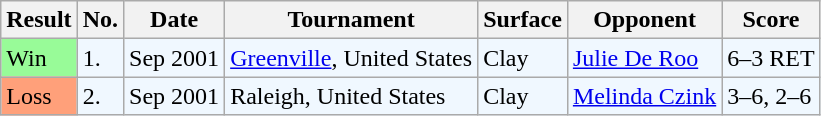<table class="wikitable">
<tr>
<th>Result</th>
<th>No.</th>
<th>Date</th>
<th>Tournament</th>
<th>Surface</th>
<th>Opponent</th>
<th>Score</th>
</tr>
<tr bgcolor="#f0f8ff">
<td bgcolor="98FB98">Win</td>
<td>1.</td>
<td>Sep 2001</td>
<td><a href='#'>Greenville</a>, United States</td>
<td>Clay</td>
<td> <a href='#'>Julie De Roo</a></td>
<td>6–3 RET</td>
</tr>
<tr bgcolor="#f0f8ff">
<td bgcolor="FFA07A">Loss</td>
<td>2.</td>
<td>Sep 2001</td>
<td>Raleigh, United States</td>
<td>Clay</td>
<td> <a href='#'>Melinda Czink</a></td>
<td>3–6, 2–6</td>
</tr>
</table>
